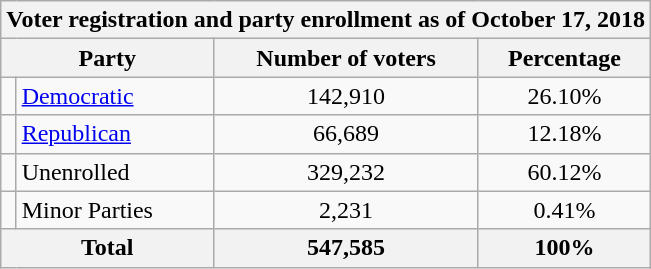<table class=wikitable>
<tr>
<th colspan = 6>Voter registration and party enrollment as of October 17, 2018</th>
</tr>
<tr>
<th colspan = 2>Party</th>
<th>Number of voters</th>
<th>Percentage</th>
</tr>
<tr>
<td></td>
<td><a href='#'>Democratic</a></td>
<td style="text-align:center;">142,910</td>
<td style="text-align:center;">26.10%</td>
</tr>
<tr>
<td></td>
<td><a href='#'>Republican</a></td>
<td style="text-align:center;">66,689</td>
<td style="text-align:center;">12.18%</td>
</tr>
<tr>
<td></td>
<td>Unenrolled</td>
<td style="text-align:center;">329,232</td>
<td style="text-align:center;">60.12%</td>
</tr>
<tr>
<td></td>
<td>Minor Parties</td>
<td style="text-align:center;">2,231</td>
<td style="text-align:center;">0.41%</td>
</tr>
<tr>
<th colspan = 2>Total</th>
<th style="text-align:center;">547,585</th>
<th style="text-align:center;">100%</th>
</tr>
</table>
